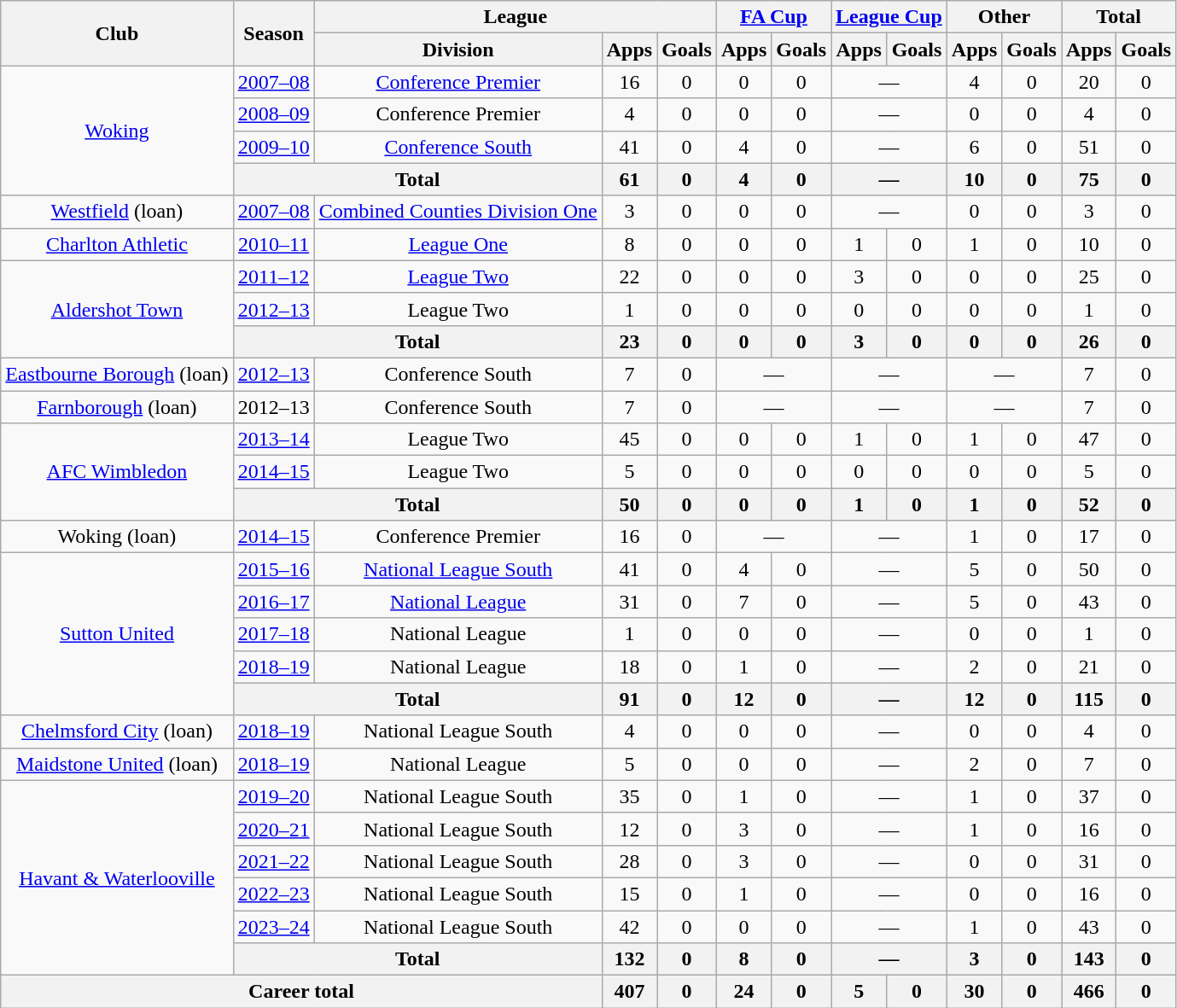<table class=wikitable style=text-align:center>
<tr>
<th rowspan=2>Club</th>
<th rowspan=2>Season</th>
<th colspan=3>League</th>
<th colspan=2><a href='#'>FA Cup</a></th>
<th colspan=2><a href='#'>League Cup</a></th>
<th colspan=2>Other</th>
<th colspan=2>Total</th>
</tr>
<tr>
<th>Division</th>
<th>Apps</th>
<th>Goals</th>
<th>Apps</th>
<th>Goals</th>
<th>Apps</th>
<th>Goals</th>
<th>Apps</th>
<th>Goals</th>
<th>Apps</th>
<th>Goals</th>
</tr>
<tr>
<td rowspan=4><a href='#'>Woking</a></td>
<td><a href='#'>2007–08</a></td>
<td><a href='#'>Conference Premier</a></td>
<td>16</td>
<td>0</td>
<td>0</td>
<td>0</td>
<td colspan=2>—</td>
<td>4</td>
<td>0</td>
<td>20</td>
<td>0</td>
</tr>
<tr>
<td><a href='#'>2008–09</a></td>
<td>Conference Premier</td>
<td>4</td>
<td>0</td>
<td>0</td>
<td>0</td>
<td colspan=2>—</td>
<td>0</td>
<td>0</td>
<td>4</td>
<td>0</td>
</tr>
<tr>
<td><a href='#'>2009–10</a></td>
<td><a href='#'>Conference South</a></td>
<td>41</td>
<td>0</td>
<td>4</td>
<td>0</td>
<td colspan=2>—</td>
<td>6</td>
<td>0</td>
<td>51</td>
<td>0</td>
</tr>
<tr>
<th colspan=2>Total</th>
<th>61</th>
<th>0</th>
<th>4</th>
<th>0</th>
<th colspan=2>—</th>
<th>10</th>
<th>0</th>
<th>75</th>
<th>0</th>
</tr>
<tr>
<td><a href='#'>Westfield</a> (loan)</td>
<td><a href='#'>2007–08</a></td>
<td><a href='#'>Combined Counties Division One</a></td>
<td>3</td>
<td>0</td>
<td>0</td>
<td>0</td>
<td colspan=2>—</td>
<td>0</td>
<td>0</td>
<td>3</td>
<td>0</td>
</tr>
<tr>
<td><a href='#'>Charlton Athletic</a></td>
<td><a href='#'>2010–11</a></td>
<td><a href='#'>League One</a></td>
<td>8</td>
<td>0</td>
<td>0</td>
<td>0</td>
<td>1</td>
<td>0</td>
<td>1</td>
<td>0</td>
<td>10</td>
<td>0</td>
</tr>
<tr>
<td rowspan=3><a href='#'>Aldershot Town</a></td>
<td><a href='#'>2011–12</a></td>
<td><a href='#'>League Two</a></td>
<td>22</td>
<td>0</td>
<td>0</td>
<td>0</td>
<td>3</td>
<td>0</td>
<td>0</td>
<td>0</td>
<td>25</td>
<td>0</td>
</tr>
<tr>
<td><a href='#'>2012–13</a></td>
<td>League Two</td>
<td>1</td>
<td>0</td>
<td>0</td>
<td>0</td>
<td>0</td>
<td>0</td>
<td>0</td>
<td>0</td>
<td>1</td>
<td>0</td>
</tr>
<tr>
<th colspan=2>Total</th>
<th>23</th>
<th>0</th>
<th>0</th>
<th>0</th>
<th>3</th>
<th>0</th>
<th>0</th>
<th>0</th>
<th>26</th>
<th>0</th>
</tr>
<tr>
<td><a href='#'>Eastbourne Borough</a> (loan)</td>
<td><a href='#'>2012–13</a></td>
<td>Conference South</td>
<td>7</td>
<td>0</td>
<td colspan=2>—</td>
<td colspan=2>—</td>
<td colspan=2>—</td>
<td>7</td>
<td>0</td>
</tr>
<tr>
<td><a href='#'>Farnborough</a> (loan)</td>
<td>2012–13</td>
<td>Conference South</td>
<td>7</td>
<td>0</td>
<td colspan=2>—</td>
<td colspan=2>—</td>
<td colspan=2>—</td>
<td>7</td>
<td>0</td>
</tr>
<tr>
<td rowspan=3><a href='#'>AFC Wimbledon</a></td>
<td><a href='#'>2013–14</a></td>
<td>League Two</td>
<td>45</td>
<td>0</td>
<td>0</td>
<td>0</td>
<td>1</td>
<td>0</td>
<td>1</td>
<td>0</td>
<td>47</td>
<td>0</td>
</tr>
<tr>
<td><a href='#'>2014–15</a></td>
<td>League Two</td>
<td>5</td>
<td>0</td>
<td>0</td>
<td>0</td>
<td>0</td>
<td>0</td>
<td>0</td>
<td>0</td>
<td>5</td>
<td>0</td>
</tr>
<tr>
<th colspan=2>Total</th>
<th>50</th>
<th>0</th>
<th>0</th>
<th>0</th>
<th>1</th>
<th>0</th>
<th>1</th>
<th>0</th>
<th>52</th>
<th>0</th>
</tr>
<tr>
<td>Woking (loan)</td>
<td><a href='#'>2014–15</a></td>
<td>Conference Premier</td>
<td>16</td>
<td>0</td>
<td colspan=2>—</td>
<td colspan=2>—</td>
<td>1</td>
<td>0</td>
<td>17</td>
<td>0</td>
</tr>
<tr>
<td rowspan=5><a href='#'>Sutton United</a></td>
<td><a href='#'>2015–16</a></td>
<td><a href='#'>National League South</a></td>
<td>41</td>
<td>0</td>
<td>4</td>
<td>0</td>
<td colspan=2>—</td>
<td>5</td>
<td>0</td>
<td>50</td>
<td>0</td>
</tr>
<tr>
<td><a href='#'>2016–17</a></td>
<td><a href='#'>National League</a></td>
<td>31</td>
<td>0</td>
<td>7</td>
<td>0</td>
<td colspan=2>—</td>
<td>5</td>
<td>0</td>
<td>43</td>
<td>0</td>
</tr>
<tr>
<td><a href='#'>2017–18</a></td>
<td>National League</td>
<td>1</td>
<td>0</td>
<td>0</td>
<td>0</td>
<td colspan=2>—</td>
<td>0</td>
<td>0</td>
<td>1</td>
<td>0</td>
</tr>
<tr>
<td><a href='#'>2018–19</a></td>
<td>National League</td>
<td>18</td>
<td>0</td>
<td>1</td>
<td>0</td>
<td colspan=2>—</td>
<td>2</td>
<td>0</td>
<td>21</td>
<td>0</td>
</tr>
<tr>
<th colspan=2>Total</th>
<th>91</th>
<th>0</th>
<th>12</th>
<th>0</th>
<th colspan=2>—</th>
<th>12</th>
<th>0</th>
<th>115</th>
<th>0</th>
</tr>
<tr>
<td><a href='#'>Chelmsford City</a> (loan)</td>
<td><a href='#'>2018–19</a></td>
<td>National League South</td>
<td>4</td>
<td>0</td>
<td>0</td>
<td>0</td>
<td colspan=2>—</td>
<td>0</td>
<td>0</td>
<td>4</td>
<td>0</td>
</tr>
<tr>
<td><a href='#'>Maidstone United</a> (loan)</td>
<td><a href='#'>2018–19</a></td>
<td>National League</td>
<td>5</td>
<td>0</td>
<td>0</td>
<td>0</td>
<td colspan=2>—</td>
<td>2</td>
<td>0</td>
<td>7</td>
<td>0</td>
</tr>
<tr>
<td rowspan=6><a href='#'>Havant & Waterlooville</a></td>
<td><a href='#'>2019–20</a></td>
<td>National League South</td>
<td>35</td>
<td>0</td>
<td>1</td>
<td>0</td>
<td colspan=2>—</td>
<td>1</td>
<td>0</td>
<td>37</td>
<td>0</td>
</tr>
<tr>
<td><a href='#'>2020–21</a></td>
<td>National League South</td>
<td>12</td>
<td>0</td>
<td>3</td>
<td>0</td>
<td colspan=2>—</td>
<td>1</td>
<td>0</td>
<td>16</td>
<td>0</td>
</tr>
<tr>
<td><a href='#'>2021–22</a></td>
<td>National League South</td>
<td>28</td>
<td>0</td>
<td>3</td>
<td>0</td>
<td colspan=2>—</td>
<td>0</td>
<td>0</td>
<td>31</td>
<td>0</td>
</tr>
<tr>
<td><a href='#'>2022–23</a></td>
<td>National League South</td>
<td>15</td>
<td>0</td>
<td>1</td>
<td>0</td>
<td colspan=2>—</td>
<td>0</td>
<td>0</td>
<td>16</td>
<td>0</td>
</tr>
<tr>
<td><a href='#'>2023–24</a></td>
<td>National League South</td>
<td>42</td>
<td>0</td>
<td>0</td>
<td>0</td>
<td colspan=2>—</td>
<td>1</td>
<td>0</td>
<td>43</td>
<td>0</td>
</tr>
<tr>
<th colspan=2>Total</th>
<th>132</th>
<th>0</th>
<th>8</th>
<th>0</th>
<th colspan=2>—</th>
<th>3</th>
<th>0</th>
<th>143</th>
<th>0</th>
</tr>
<tr>
<th colspan=3>Career total</th>
<th>407</th>
<th>0</th>
<th>24</th>
<th>0</th>
<th>5</th>
<th>0</th>
<th>30</th>
<th>0</th>
<th>466</th>
<th>0</th>
</tr>
</table>
